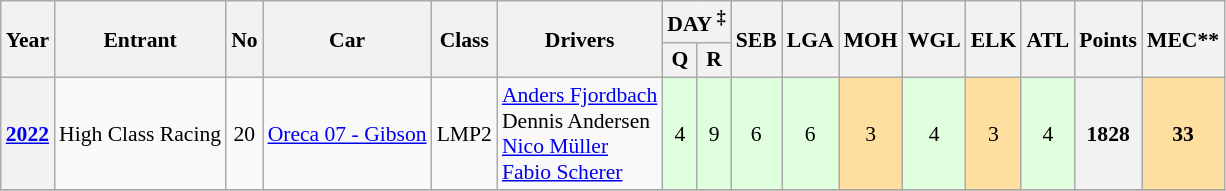<table class="wikitable" style="text-align:center; font-size:90%">
<tr>
<th rowspan="2">Year</th>
<th rowspan="2">Entrant</th>
<th rowspan="2">No</th>
<th rowspan="2">Car</th>
<th rowspan="2">Class</th>
<th rowspan="2">Drivers</th>
<th colspan="2">DAY <sup>‡</sup></th>
<th rowspan="2">SEB</th>
<th rowspan="2">LGA</th>
<th rowspan="2">MOH</th>
<th rowspan="2">WGL</th>
<th rowspan="2">ELK</th>
<th rowspan="2">ATL</th>
<th rowspan="2">Points</th>
<th rowspan="2">MEC**</th>
</tr>
<tr>
<th>Q</th>
<th>R</th>
</tr>
<tr>
<th><a href='#'>2022</a></th>
<td> High Class Racing</td>
<td>20</td>
<td><a href='#'>Oreca 07 - Gibson</a></td>
<td>LMP2</td>
<td style="text-align:left"> <a href='#'>Anders Fjordbach</a><br> Dennis Andersen<br>  <a href='#'>Nico Müller</a><br> <a href='#'>Fabio Scherer</a></td>
<td style="background:#DFFFDF;">4</td>
<td style="background:#DFFFDF;">9</td>
<td style="background:#DFFFDF;">6</td>
<td style="background:#DFFFDF;">6</td>
<td style="background:#ffdf9f;">3</td>
<td style="background:#DFFFDF;">4</td>
<td style="background:#ffdf9f;">3</td>
<td style="background:#DFFFDF;">4</td>
<th>1828</th>
<th style="background:#ffdf9f;">33</th>
</tr>
<tr>
</tr>
</table>
